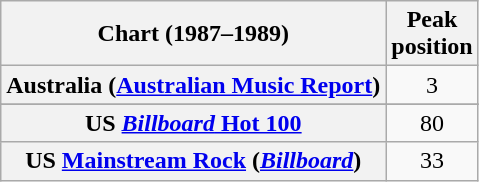<table class="wikitable sortable plainrowheaders" style="text-align:center">
<tr>
<th scope="col">Chart (1987–1989)</th>
<th scope="col">Peak<br>position</th>
</tr>
<tr>
<th scope="row">Australia (<a href='#'>Australian Music Report</a>)</th>
<td>3</td>
</tr>
<tr>
</tr>
<tr>
<th scope="row">US <a href='#'><em>Billboard</em> Hot 100</a></th>
<td>80</td>
</tr>
<tr>
<th scope="row">US <a href='#'>Mainstream Rock</a> (<em><a href='#'>Billboard</a></em>)</th>
<td>33</td>
</tr>
</table>
